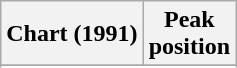<table class="wikitable sortable">
<tr>
<th align="left">Chart (1991)</th>
<th align="center">Peak<br>position</th>
</tr>
<tr>
</tr>
<tr>
</tr>
</table>
